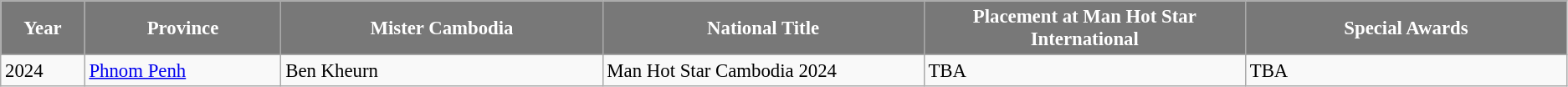<table class="wikitable " style="font-size: 95%;">
<tr>
<th width="60" style="background-color:#787878;color:#FFFFFF;">Year</th>
<th width="150" style="background-color:#787878;color:#FFFFFF;">Province</th>
<th width="250" style="background-color:#787878;color:#FFFFFF;">Mister Cambodia</th>
<th width="250" style="background-color:#787878;color:#FFFFFF;">National Title</th>
<th width="250" style="background-color:#787878;color:#FFFFFF;">Placement at Man Hot Star International</th>
<th width="250" style="background-color:#787878;color:#FFFFFF;">Special Awards</th>
</tr>
<tr>
<td>2024</td>
<td><a href='#'>Phnom Penh</a></td>
<td>Ben Kheurn</td>
<td>Man Hot Star Cambodia 2024</td>
<td>TBA</td>
<td>TBA</td>
</tr>
</table>
